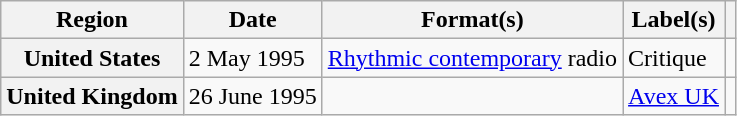<table class="wikitable plainrowheaders">
<tr>
<th scope="col">Region</th>
<th scope="col">Date</th>
<th scope="col">Format(s)</th>
<th scope="col">Label(s)</th>
<th scope="col"></th>
</tr>
<tr>
<th scope="row">United States</th>
<td>2 May 1995</td>
<td><a href='#'>Rhythmic contemporary</a> radio</td>
<td>Critique</td>
<td></td>
</tr>
<tr>
<th scope="row">United Kingdom</th>
<td>26 June 1995</td>
<td></td>
<td><a href='#'>Avex UK</a></td>
<td></td>
</tr>
</table>
